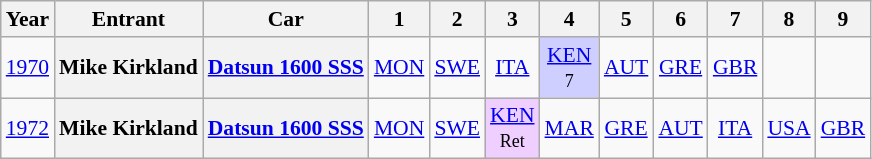<table class="wikitable" style="text-align:center; font-size:90%;">
<tr>
<th>Year</th>
<th>Entrant</th>
<th>Car</th>
<th>1</th>
<th>2</th>
<th>3</th>
<th>4</th>
<th>5</th>
<th>6</th>
<th>7</th>
<th>8</th>
<th>9</th>
</tr>
<tr>
<td><a href='#'>1970</a></td>
<th>Mike Kirkland</th>
<th><a href='#'>Datsun 1600 SSS</a></th>
<td><a href='#'>MON</a></td>
<td><a href='#'>SWE</a></td>
<td><a href='#'>ITA</a></td>
<td style="background:#CFCFFF;"><a href='#'>KEN</a><br><small>7</small></td>
<td><a href='#'>AUT</a></td>
<td><a href='#'>GRE</a></td>
<td><a href='#'>GBR</a></td>
<td></td>
<td></td>
</tr>
<tr>
<td><a href='#'>1972</a></td>
<th>Mike Kirkland</th>
<th><a href='#'>Datsun 1600 SSS</a></th>
<td><a href='#'>MON</a></td>
<td><a href='#'>SWE</a></td>
<td style="background:#EFCFFF;"><a href='#'>KEN</a><br><small>Ret</small></td>
<td><a href='#'>MAR</a></td>
<td><a href='#'>GRE</a></td>
<td><a href='#'>AUT</a></td>
<td><a href='#'>ITA</a></td>
<td><a href='#'>USA</a></td>
<td><a href='#'>GBR</a></td>
</tr>
</table>
